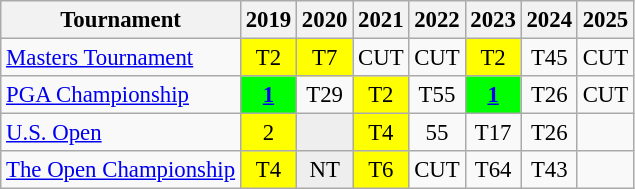<table class="wikitable" style="font-size:95%;text-align:center;">
<tr>
<th>Tournament</th>
<th>2019</th>
<th>2020</th>
<th>2021</th>
<th>2022</th>
<th>2023</th>
<th>2024</th>
<th>2025</th>
</tr>
<tr>
<td align=left><a href='#'>Masters Tournament</a></td>
<td style="background:yellow;">T2</td>
<td style="background:yellow;">T7</td>
<td>CUT</td>
<td>CUT</td>
<td style="background:yellow;">T2</td>
<td>T45</td>
<td>CUT</td>
</tr>
<tr>
<td align=left><a href='#'>PGA Championship</a></td>
<td style="background:lime;"><a href='#'><strong>1</strong></a></td>
<td>T29</td>
<td style="background:yellow;">T2</td>
<td>T55</td>
<td style="background:lime;"><a href='#'><strong>1</strong></a></td>
<td>T26</td>
<td>CUT</td>
</tr>
<tr>
<td align=left><a href='#'>U.S. Open</a></td>
<td style="background:yellow;">2</td>
<td style="background:#eeeeee;"></td>
<td style="background:yellow;">T4</td>
<td>55</td>
<td>T17</td>
<td>T26</td>
<td></td>
</tr>
<tr>
<td align=left><a href='#'>The Open Championship</a></td>
<td style="background:yellow;">T4</td>
<td style="background:#eeeeee;">NT</td>
<td style="background:yellow;">T6</td>
<td>CUT</td>
<td>T64</td>
<td>T43</td>
<td></td>
</tr>
</table>
